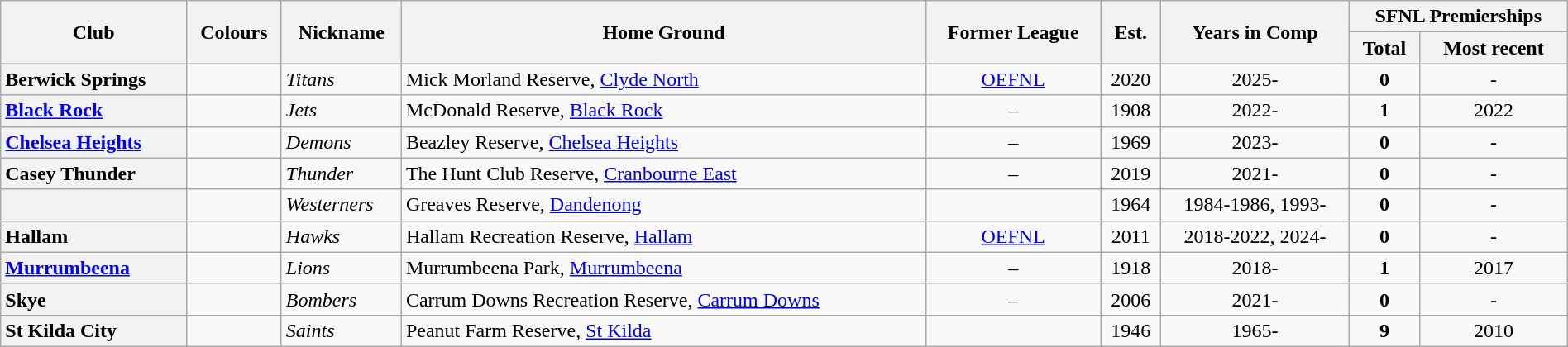<table class="wikitable sortable" style="width:100%">
<tr>
<th rowspan="2">Club</th>
<th rowspan="2">Colours</th>
<th rowspan="2">Nickname</th>
<th rowspan="2">Home Ground</th>
<th rowspan="2">Former League</th>
<th rowspan="2">Est.</th>
<th rowspan="2">Years in Comp</th>
<th colspan="2">SFNL Premierships</th>
</tr>
<tr>
<th>Total</th>
<th>Most recent</th>
</tr>
<tr>
<th style="text-align:left">Berwick Springs</th>
<td></td>
<td><em>Titans</em></td>
<td>Mick Morland Reserve, <a href='#'>Clyde North</a></td>
<td align="center"><a href='#'>OEFNL</a></td>
<td align="center">2020</td>
<td align="center">2025-</td>
<td align="center"><strong>0</strong></td>
<td align="center">-</td>
</tr>
<tr>
<th style="text-align:left"><a href='#'>Black Rock</a></th>
<td></td>
<td><em>Jets</em></td>
<td>McDonald Reserve, <a href='#'>Black Rock</a></td>
<td align="center">–</td>
<td align="center">1908</td>
<td align="center">2022-</td>
<td align="center"><strong>1</strong></td>
<td align="center">2022</td>
</tr>
<tr>
<th style="text-align:left"><a href='#'>Chelsea Heights</a></th>
<td></td>
<td><em>Demons</em></td>
<td>Beazley Reserve, <a href='#'>Chelsea Heights</a></td>
<td align="center">–</td>
<td align="center">1969</td>
<td align="center">2023-</td>
<td align="center"><strong>0</strong></td>
<td align="center">-</td>
</tr>
<tr>
<th style="text-align:left">Casey Thunder</th>
<td></td>
<td><em>Thunder</em></td>
<td>The Hunt Club Reserve, <a href='#'>Cranbourne East</a></td>
<td align="center">–</td>
<td align="center">2019</td>
<td align="center">2021-</td>
<td align="center"><strong>0</strong></td>
<td align="center">-</td>
</tr>
<tr>
<th style="text-align:left"></th>
<td></td>
<td><em>Westerners</em></td>
<td>Greaves Reserve, <a href='#'>Dandenong</a></td>
<td align="center"></td>
<td align="center">1964</td>
<td align="center">1984-1986, 1993-</td>
<td align="center"><strong>0</strong></td>
<td align="center">-</td>
</tr>
<tr>
<th style="text-align:left">Hallam</th>
<td></td>
<td><em>Hawks</em></td>
<td>Hallam Recreation Reserve, <a href='#'>Hallam</a></td>
<td align="center"><a href='#'>OEFNL</a></td>
<td align="center">2011</td>
<td align="center">2018-2022, 2024-</td>
<td align="center"><strong>0</strong></td>
<td align="center">-</td>
</tr>
<tr>
<th style="text-align:left"><a href='#'>Murrumbeena</a></th>
<td></td>
<td><em>Lions</em></td>
<td>Murrumbeena Park, <a href='#'>Murrumbeena</a></td>
<td align="center">–</td>
<td align="center">1918</td>
<td align="center">2018-</td>
<td align="center"><strong>1</strong></td>
<td align="center">2017</td>
</tr>
<tr>
<th style="text-align:left">Skye</th>
<td></td>
<td><em>Bombers</em></td>
<td>Carrum Downs Recreation Reserve, <a href='#'>Carrum Downs</a></td>
<td align="center">–</td>
<td align="center">2006</td>
<td align="center">2021-</td>
<td align="center"><strong>0</strong></td>
<td align="center">-</td>
</tr>
<tr>
<th style="text-align:left">St Kilda City</th>
<td></td>
<td><em>Saints</em></td>
<td>Peanut Farm Reserve, <a href='#'>St Kilda</a></td>
<td align="center"></td>
<td align="center">1946</td>
<td align="center">1965-</td>
<td align="center"><strong>9</strong></td>
<td align="center">2010</td>
</tr>
</table>
